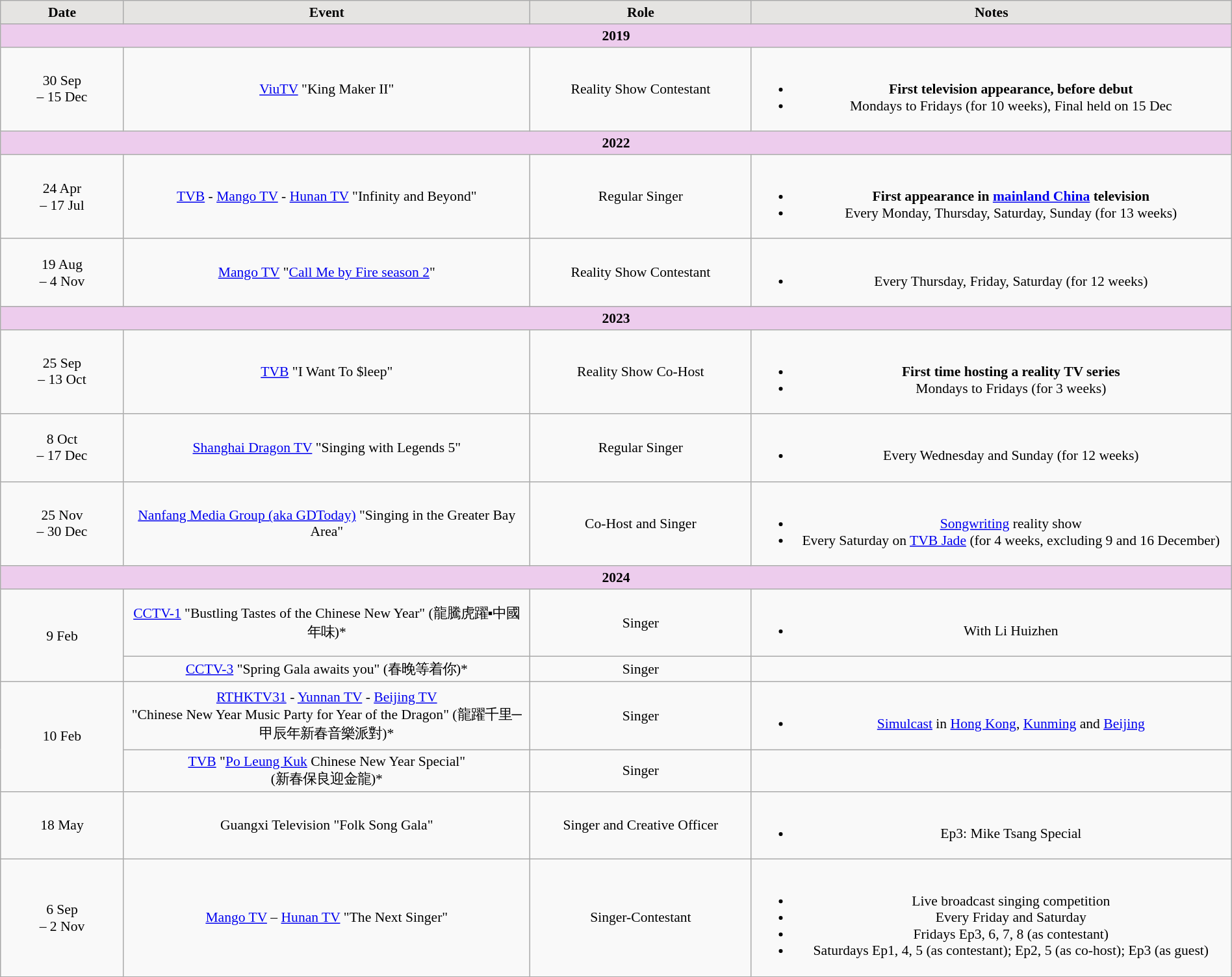<table class="wikitable" style="text-align:center;font-size:90%;width:100%">
<tr style="background:#E5E4E2;font-weight:bold;text-align:center">
<td width="10%">Date</td>
<td width="33%">Event</td>
<td width="18%">Role</td>
<td width="39%">Notes</td>
</tr>
<tr>
<th colspan="4" style="background:#EDCCED"><strong>2019</strong></th>
</tr>
<tr>
<td>30 Sep<br>– 15 Dec</td>
<td><a href='#'>ViuTV</a> "King Maker II"</td>
<td>Reality Show Contestant</td>
<td><br><ul><li><strong>First television appearance, before debut</strong></li><li>Mondays to Fridays (for 10 weeks), Final held on 15 Dec</li></ul></td>
</tr>
<tr>
<th colspan="4" style="background:#EDCCED"><strong>2022</strong></th>
</tr>
<tr>
<td>24 Apr<br>– 17 Jul</td>
<td><a href='#'>TVB</a> - <a href='#'>Mango TV</a> - <a href='#'>Hunan TV</a> "Infinity and Beyond"</td>
<td>Regular Singer</td>
<td><br><ul><li><strong>First appearance in <a href='#'>mainland China</a> television</strong></li><li>Every Monday, Thursday, Saturday, Sunday (for 13 weeks)</li></ul></td>
</tr>
<tr>
<td>19 Aug<br>– 4 Nov</td>
<td><a href='#'>Mango TV</a> "<a href='#'>Call Me by Fire season 2</a>"</td>
<td>Reality Show Contestant</td>
<td><br><ul><li>Every Thursday, Friday, Saturday (for 12 weeks)</li></ul></td>
</tr>
<tr>
<th colspan="4" style="background:#EDCCED"><strong>2023</strong></th>
</tr>
<tr>
<td>25 Sep<br>– 13 Oct</td>
<td><a href='#'>TVB</a> "I Want To $leep"</td>
<td>Reality Show Co-Host</td>
<td><br><ul><li><strong>First time hosting a reality TV series</strong></li><li>Mondays to Fridays (for 3 weeks)</li></ul></td>
</tr>
<tr>
<td>8 Oct<br>– 17 Dec</td>
<td><a href='#'>Shanghai Dragon TV</a> "Singing with Legends 5"</td>
<td>Regular Singer</td>
<td><br><ul><li>Every Wednesday and Sunday (for 12 weeks)</li></ul></td>
</tr>
<tr>
<td>25 Nov<br>– 30 Dec</td>
<td><a href='#'>Nanfang Media Group (aka GDToday)</a> "Singing in the Greater Bay Area"</td>
<td>Co-Host and Singer</td>
<td><br><ul><li><a href='#'>Songwriting</a> reality show</li><li>Every Saturday on <a href='#'>TVB Jade</a> (for 4 weeks, excluding 9 and 16 December)</li></ul></td>
</tr>
<tr>
<th colspan="4" style="background:#EDCCED"><strong>2024</strong></th>
</tr>
<tr>
<td rowspan="2">9 Feb</td>
<td><a href='#'>CCTV-1</a> "Bustling Tastes of the Chinese New Year" (龍騰虎躍▪中國年味)*</td>
<td>Singer</td>
<td><br><ul><li>With Li Huizhen</li></ul></td>
</tr>
<tr>
<td><a href='#'>CCTV-3</a> "Spring Gala awaits you" (春晚等着你)*</td>
<td>Singer</td>
<td></td>
</tr>
<tr>
<td rowspan="2">10 Feb</td>
<td><a href='#'>RTHKTV31</a> - <a href='#'>Yunnan TV</a> - <a href='#'>Beijing TV</a><br>"Chinese New Year Music Party for Year of the Dragon" (龍躍千里─甲辰年新春音樂派對)*</td>
<td>Singer</td>
<td><br><ul><li><a href='#'>Simulcast</a> in <a href='#'>Hong Kong</a>, <a href='#'>Kunming</a> and <a href='#'>Beijing</a></li></ul></td>
</tr>
<tr>
<td><a href='#'>TVB</a> "<a href='#'>Po Leung Kuk</a> Chinese New Year Special"<br>(新春保良迎金龍)*</td>
<td>Singer</td>
<td></td>
</tr>
<tr>
<td>18 May</td>
<td>Guangxi Television "Folk Song Gala"</td>
<td>Singer and Creative Officer</td>
<td><br><ul><li>Ep3: Mike Tsang Special</li></ul></td>
</tr>
<tr>
<td>6 Sep<br>– 2 Nov</td>
<td><a href='#'>Mango TV</a> – <a href='#'>Hunan TV</a> "The Next Singer"</td>
<td>Singer-Contestant</td>
<td><br><ul><li>Live broadcast singing competition</li><li>Every Friday and Saturday</li><li>Fridays Ep3, 6, 7, 8 (as contestant)</li><li>Saturdays Ep1, 4, 5 (as contestant); Ep2, 5 (as co-host); Ep3 (as guest)</li></ul></td>
</tr>
</table>
